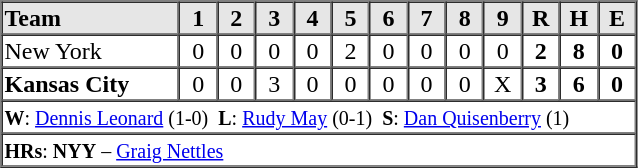<table border=1 cellspacing=0 width=425 style="margin-left:3em;">
<tr style="text-align:center; background-color:#e6e6e6;">
<th align=left width=28%>Team</th>
<th width=6%>1</th>
<th width=6%>2</th>
<th width=6%>3</th>
<th width=6%>4</th>
<th width=6%>5</th>
<th width=6%>6</th>
<th width=6%>7</th>
<th width=6%>8</th>
<th width=6%>9</th>
<th width=6%>R</th>
<th width=6%>H</th>
<th width=6%>E</th>
</tr>
<tr style="text-align:center;">
<td align=left>New York</td>
<td>0</td>
<td>0</td>
<td>0</td>
<td>0</td>
<td>2</td>
<td>0</td>
<td>0</td>
<td>0</td>
<td>0</td>
<td><strong>2</strong></td>
<td><strong>8</strong></td>
<td><strong>0</strong></td>
</tr>
<tr style="text-align:center;">
<td align=left><strong>Kansas City</strong></td>
<td>0</td>
<td>0</td>
<td>3</td>
<td>0</td>
<td>0</td>
<td>0</td>
<td>0</td>
<td>0</td>
<td>X</td>
<td><strong>3</strong></td>
<td><strong>6</strong></td>
<td><strong>0</strong></td>
</tr>
<tr style="text-align:left;">
<td colspan=13><small><strong>W</strong>: <a href='#'>Dennis Leonard</a> (1-0)  <strong>L</strong>: <a href='#'>Rudy May</a> (0-1)  <strong>S</strong>: <a href='#'>Dan Quisenberry</a> (1)</small></td>
</tr>
<tr style="text-align:left;">
<td colspan=13><small><strong>HRs</strong>: <strong>NYY</strong> – <a href='#'>Graig Nettles</a></small></td>
</tr>
</table>
